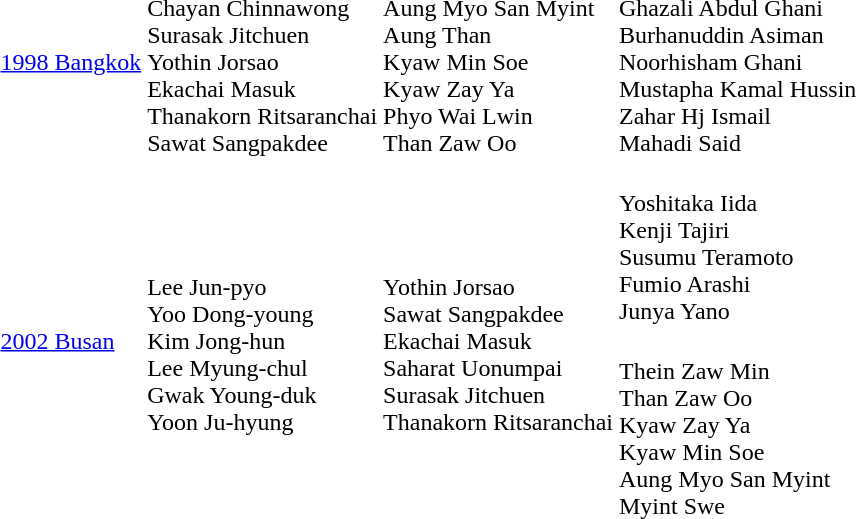<table>
<tr>
<td><a href='#'>1998 Bangkok</a></td>
<td><br>Chayan Chinnawong<br>Surasak Jitchuen<br>Yothin Jorsao<br>Ekachai Masuk<br>Thanakorn Ritsaranchai<br>Sawat Sangpakdee</td>
<td><br>Aung Myo San Myint<br>Aung Than<br>Kyaw Min Soe<br>Kyaw Zay Ya<br>Phyo Wai Lwin<br>Than Zaw Oo</td>
<td><br>Ghazali Abdul Ghani<br>Burhanuddin Asiman<br>Noorhisham Ghani<br>Mustapha Kamal Hussin<br>Zahar Hj Ismail<br>Mahadi Said</td>
</tr>
<tr>
<td rowspan=2><a href='#'>2002 Busan</a></td>
<td rowspan=2><br>Lee Jun-pyo<br>Yoo Dong-young<br>Kim Jong-hun<br>Lee Myung-chul<br>Gwak Young-duk<br>Yoon Ju-hyung</td>
<td rowspan=2><br>Yothin Jorsao<br>Sawat Sangpakdee<br>Ekachai Masuk<br>Saharat Uonumpai<br>Surasak Jitchuen<br>Thanakorn Ritsaranchai</td>
<td><br>Yoshitaka Iida<br>Kenji Tajiri<br>Susumu Teramoto<br>Fumio Arashi<br>Junya Yano</td>
</tr>
<tr>
<td><br>Thein Zaw Min<br>Than Zaw Oo<br>Kyaw Zay Ya<br>Kyaw Min Soe<br>Aung Myo San Myint<br>Myint Swe</td>
</tr>
</table>
